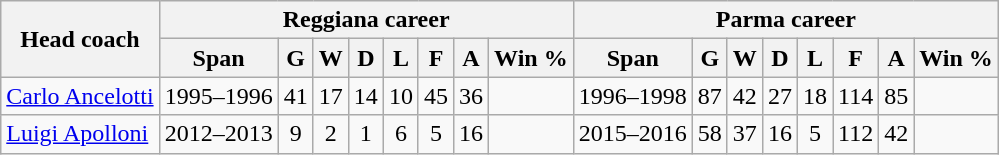<table class="wikitable plainrowheaders" style="text-align:center">
<tr>
<th rowspan="2" scope="col">Head coach</th>
<th colspan="8" scope="col">Reggiana career</th>
<th colspan="8" scope="col">Parma career</th>
</tr>
<tr>
<th scope="col">Span</th>
<th scope="col">G</th>
<th scope="col">W</th>
<th scope="col">D</th>
<th scope="col">L</th>
<th scope="col">F</th>
<th scope="col">A</th>
<th scope="col">Win %</th>
<th scope="col">Span</th>
<th scope="col">G</th>
<th scope="col">W</th>
<th scope="col">D</th>
<th scope="col">L</th>
<th scope="col">F</th>
<th scope="col">A</th>
<th scope="col">Win %</th>
</tr>
<tr>
<td scope="row" align="left"> <a href='#'>Carlo Ancelotti</a></td>
<td>1995–1996</td>
<td>41</td>
<td>17</td>
<td>14</td>
<td>10</td>
<td>45</td>
<td>36</td>
<td></td>
<td>1996–1998</td>
<td>87</td>
<td>42</td>
<td>27</td>
<td>18</td>
<td>114</td>
<td>85</td>
<td></td>
</tr>
<tr>
<td scope="row" align="left"> <a href='#'>Luigi Apolloni</a></td>
<td>2012–2013</td>
<td>9</td>
<td>2</td>
<td>1</td>
<td>6</td>
<td>5</td>
<td>16</td>
<td></td>
<td>2015–2016</td>
<td>58</td>
<td>37</td>
<td>16</td>
<td>5</td>
<td>112</td>
<td>42</td>
<td></td>
</tr>
</table>
